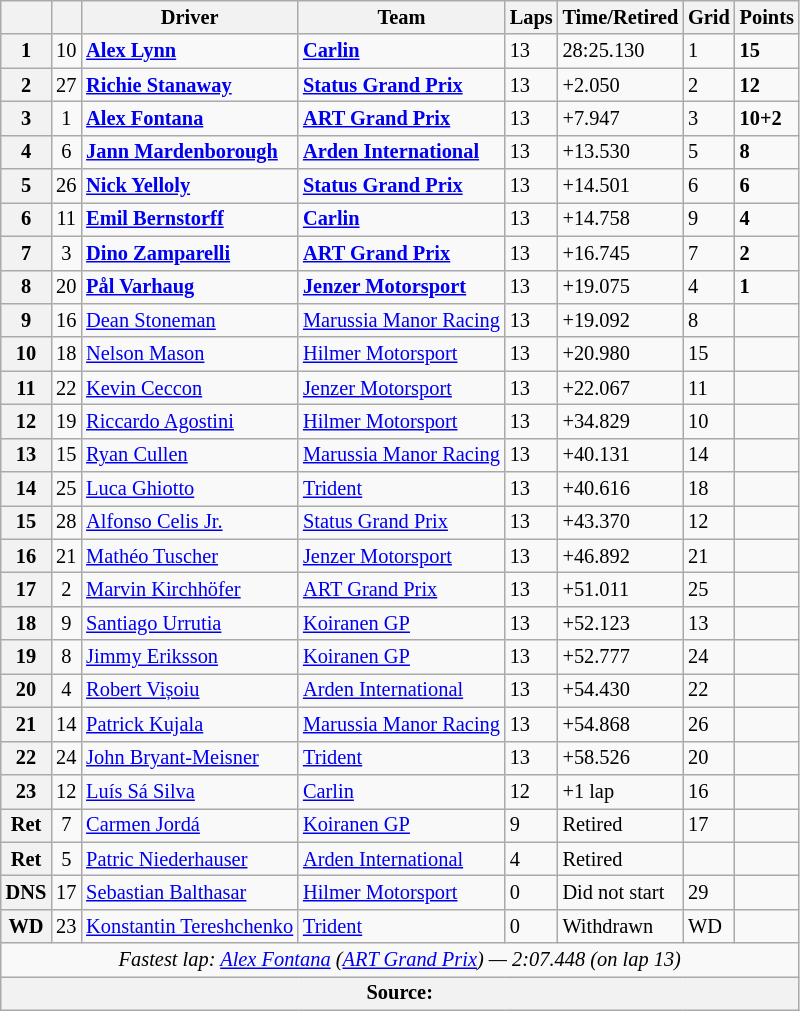<table class="wikitable" style="font-size:85%">
<tr>
<th></th>
<th></th>
<th>Driver</th>
<th>Team</th>
<th>Laps</th>
<th>Time/Retired</th>
<th>Grid</th>
<th>Points</th>
</tr>
<tr>
<th>1</th>
<td align="center">10</td>
<td> <strong><a href='#'>Alex Lynn</a></strong></td>
<td><strong><a href='#'>Carlin</a></strong></td>
<td>13</td>
<td>28:25.130</td>
<td>1</td>
<td><strong>15</strong></td>
</tr>
<tr>
<th>2</th>
<td align="center">27</td>
<td> <strong><a href='#'>Richie Stanaway</a></strong></td>
<td><strong><a href='#'>Status Grand Prix</a></strong></td>
<td>13</td>
<td>+2.050</td>
<td>2</td>
<td><strong>12</strong></td>
</tr>
<tr>
<th>3</th>
<td align="center">1</td>
<td> <strong><a href='#'>Alex Fontana</a></strong></td>
<td><strong><a href='#'>ART Grand Prix</a></strong></td>
<td>13</td>
<td>+7.947</td>
<td>3</td>
<td><strong>10+2</strong></td>
</tr>
<tr>
<th>4</th>
<td align="center">6</td>
<td> <strong><a href='#'>Jann Mardenborough</a></strong></td>
<td><strong><a href='#'>Arden International</a></strong></td>
<td>13</td>
<td>+13.530</td>
<td>5</td>
<td><strong>8</strong></td>
</tr>
<tr>
<th>5</th>
<td align="center">26</td>
<td> <strong><a href='#'>Nick Yelloly</a></strong></td>
<td><strong><a href='#'>Status Grand Prix</a></strong></td>
<td>13</td>
<td>+14.501</td>
<td>6</td>
<td><strong>6</strong></td>
</tr>
<tr>
<th>6</th>
<td align="center">11</td>
<td> <strong><a href='#'>Emil Bernstorff</a></strong></td>
<td><strong><a href='#'>Carlin</a></strong></td>
<td>13</td>
<td>+14.758</td>
<td>9</td>
<td><strong>4</strong></td>
</tr>
<tr>
<th>7</th>
<td align="center">3</td>
<td> <strong><a href='#'>Dino Zamparelli</a></strong></td>
<td><strong><a href='#'>ART Grand Prix</a></strong></td>
<td>13</td>
<td>+16.745</td>
<td>7</td>
<td><strong>2</strong></td>
</tr>
<tr>
<th>8</th>
<td align="center">20</td>
<td> <strong><a href='#'>Pål Varhaug</a></strong></td>
<td><strong><a href='#'>Jenzer Motorsport</a></strong></td>
<td>13</td>
<td>+19.075</td>
<td>4</td>
<td><strong>1</strong></td>
</tr>
<tr>
<th>9</th>
<td align="center">16</td>
<td> <a href='#'>Dean Stoneman</a></td>
<td><a href='#'>Marussia Manor Racing</a></td>
<td>13</td>
<td>+19.092</td>
<td>8</td>
<td></td>
</tr>
<tr>
<th>10</th>
<td align="center">18</td>
<td> <a href='#'>Nelson Mason</a></td>
<td><a href='#'>Hilmer Motorsport</a></td>
<td>13</td>
<td>+20.980</td>
<td>15</td>
<td></td>
</tr>
<tr>
<th>11</th>
<td align="center">22</td>
<td> <a href='#'>Kevin Ceccon</a></td>
<td><a href='#'>Jenzer Motorsport</a></td>
<td>13</td>
<td>+22.067</td>
<td>11</td>
<td></td>
</tr>
<tr>
<th>12</th>
<td align="center">19</td>
<td> <a href='#'>Riccardo Agostini</a></td>
<td><a href='#'>Hilmer Motorsport</a></td>
<td>13</td>
<td>+34.829</td>
<td>10</td>
<td></td>
</tr>
<tr>
<th>13</th>
<td align="center">15</td>
<td> <a href='#'>Ryan Cullen</a></td>
<td><a href='#'>Marussia Manor Racing</a></td>
<td>13</td>
<td>+40.131</td>
<td>14</td>
<td></td>
</tr>
<tr>
<th>14</th>
<td align="center">25</td>
<td> <a href='#'>Luca Ghiotto</a></td>
<td><a href='#'>Trident</a></td>
<td>13</td>
<td>+40.616</td>
<td>18</td>
<td></td>
</tr>
<tr>
<th>15</th>
<td align="center">28</td>
<td> <a href='#'>Alfonso Celis Jr.</a></td>
<td><a href='#'>Status Grand Prix</a></td>
<td>13</td>
<td>+43.370</td>
<td>12</td>
<td></td>
</tr>
<tr>
<th>16</th>
<td align="center">21</td>
<td> <a href='#'>Mathéo Tuscher</a></td>
<td><a href='#'>Jenzer Motorsport</a></td>
<td>13</td>
<td>+46.892</td>
<td>21</td>
<td></td>
</tr>
<tr>
<th>17</th>
<td align="center">2</td>
<td> <a href='#'>Marvin Kirchhöfer</a></td>
<td><a href='#'>ART Grand Prix</a></td>
<td>13</td>
<td>+51.011</td>
<td>25</td>
<td></td>
</tr>
<tr>
<th>18</th>
<td align="center">9</td>
<td> <a href='#'>Santiago Urrutia</a></td>
<td><a href='#'>Koiranen GP</a></td>
<td>13</td>
<td>+52.123</td>
<td>13</td>
<td></td>
</tr>
<tr>
<th>19</th>
<td align="center">8</td>
<td> <a href='#'>Jimmy Eriksson</a></td>
<td><a href='#'>Koiranen GP</a></td>
<td>13</td>
<td>+52.777</td>
<td>24</td>
<td></td>
</tr>
<tr>
<th>20</th>
<td align="center">4</td>
<td> <a href='#'>Robert Vișoiu</a></td>
<td><a href='#'>Arden International</a></td>
<td>13</td>
<td>+54.430</td>
<td>22</td>
<td></td>
</tr>
<tr>
<th>21</th>
<td align="center">14</td>
<td> <a href='#'>Patrick Kujala</a></td>
<td><a href='#'>Marussia Manor Racing</a></td>
<td>13</td>
<td>+54.868</td>
<td>26</td>
<td></td>
</tr>
<tr>
<th>22</th>
<td align="center">24</td>
<td> <a href='#'>John Bryant-Meisner</a></td>
<td><a href='#'>Trident</a></td>
<td>13</td>
<td>+58.526</td>
<td>20</td>
<td></td>
</tr>
<tr>
<th>23</th>
<td align="center">12</td>
<td> <a href='#'>Luís Sá Silva</a></td>
<td><a href='#'>Carlin</a></td>
<td>12</td>
<td>+1 lap</td>
<td>16</td>
<td></td>
</tr>
<tr>
<th>Ret</th>
<td align="center">7</td>
<td> <a href='#'>Carmen Jordá</a></td>
<td><a href='#'>Koiranen GP</a></td>
<td>9</td>
<td>Retired</td>
<td>17</td>
<td></td>
</tr>
<tr>
<th>Ret</th>
<td align="center">5</td>
<td> <a href='#'>Patric Niederhauser</a></td>
<td><a href='#'>Arden International</a></td>
<td>4</td>
<td>Retired</td>
<td></td>
<td></td>
</tr>
<tr>
<th>DNS</th>
<td align="center">17</td>
<td> <a href='#'>Sebastian Balthasar</a></td>
<td><a href='#'>Hilmer Motorsport</a></td>
<td>0</td>
<td>Did not start</td>
<td>29</td>
<td></td>
</tr>
<tr>
<th>WD</th>
<td>23</td>
<td> <a href='#'>Konstantin Tereshchenko</a></td>
<td><a href='#'>Trident</a></td>
<td>0</td>
<td>Withdrawn</td>
<td>WD</td>
<td></td>
</tr>
<tr>
<td colspan="8" align="center"><em>Fastest lap: <a href='#'>Alex Fontana</a> (<a href='#'>ART Grand Prix</a>) — 2:07.448 (on lap 13)</em></td>
</tr>
<tr>
<th colspan="8">Source:</th>
</tr>
</table>
